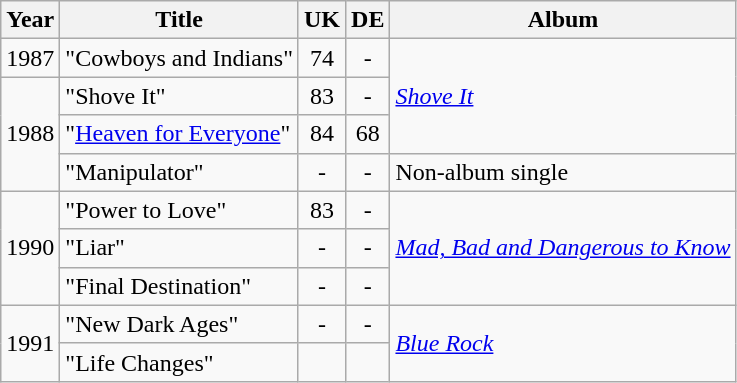<table class="wikitable">
<tr>
<th>Year</th>
<th>Title</th>
<th>UK<br></th>
<th>DE<br></th>
<th>Album</th>
</tr>
<tr>
<td>1987</td>
<td>"Cowboys and Indians"</td>
<td style="text-align:center;">74</td>
<td style="text-align:center;">-</td>
<td rowspan="3"><em><a href='#'>Shove It</a></em></td>
</tr>
<tr>
<td rowspan="3">1988</td>
<td>"Shove It"</td>
<td style="text-align:center;">83</td>
<td style="text-align:center;">-</td>
</tr>
<tr>
<td>"<a href='#'>Heaven for Everyone</a>"</td>
<td style="text-align:center;">84</td>
<td style="text-align:center;">68</td>
</tr>
<tr>
<td>"Manipulator"</td>
<td style="text-align:center;">-</td>
<td style="text-align:center;">-</td>
<td>Non-album single</td>
</tr>
<tr>
<td rowspan="3">1990</td>
<td>"Power to Love"</td>
<td style="text-align:center;">83</td>
<td style="text-align:center;">-</td>
<td rowspan="3"><em><a href='#'>Mad, Bad and Dangerous to Know</a></em></td>
</tr>
<tr>
<td>"Liar"</td>
<td style="text-align:center;">-</td>
<td style="text-align:center;">-</td>
</tr>
<tr>
<td>"Final Destination"</td>
<td style="text-align:center;">-</td>
<td style="text-align:center;">-</td>
</tr>
<tr>
<td rowspan="2">1991</td>
<td>"New Dark Ages"</td>
<td style="text-align:center;">-</td>
<td style="text-align:center;">-</td>
<td rowspan="2"><em><a href='#'>Blue Rock</a></em></td>
</tr>
<tr>
<td>"Life Changes"</td>
<td style="text-align:center;"></td>
<td style="text-align:center;"></td>
</tr>
</table>
